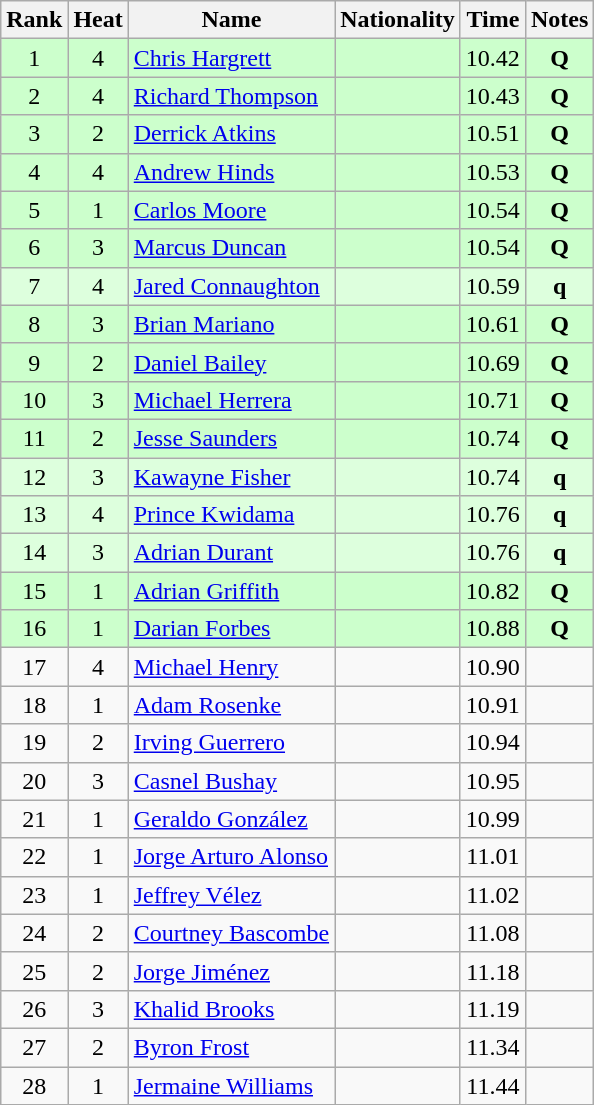<table class="wikitable sortable" style="text-align:center">
<tr>
<th>Rank</th>
<th>Heat</th>
<th>Name</th>
<th>Nationality</th>
<th>Time</th>
<th>Notes</th>
</tr>
<tr bgcolor=ccffcc>
<td align=center>1</td>
<td align=center>4</td>
<td align=left><a href='#'>Chris Hargrett</a></td>
<td align=left></td>
<td>10.42</td>
<td><strong>Q</strong></td>
</tr>
<tr bgcolor=ccffcc>
<td align=center>2</td>
<td align=center>4</td>
<td align=left><a href='#'>Richard Thompson</a></td>
<td align=left></td>
<td>10.43</td>
<td><strong>Q</strong></td>
</tr>
<tr bgcolor=ccffcc>
<td align=center>3</td>
<td align=center>2</td>
<td align=left><a href='#'>Derrick Atkins</a></td>
<td align=left></td>
<td>10.51</td>
<td><strong>Q</strong></td>
</tr>
<tr bgcolor=ccffcc>
<td align=center>4</td>
<td align=center>4</td>
<td align=left><a href='#'>Andrew Hinds</a></td>
<td align=left></td>
<td>10.53</td>
<td><strong>Q</strong></td>
</tr>
<tr bgcolor=ccffcc>
<td align=center>5</td>
<td align=center>1</td>
<td align=left><a href='#'>Carlos Moore</a></td>
<td align=left></td>
<td>10.54</td>
<td><strong>Q</strong></td>
</tr>
<tr bgcolor=ccffcc>
<td align=center>6</td>
<td align=center>3</td>
<td align=left><a href='#'>Marcus Duncan</a></td>
<td align=left></td>
<td>10.54</td>
<td><strong>Q</strong></td>
</tr>
<tr bgcolor=ddffdd>
<td align=center>7</td>
<td align=center>4</td>
<td align=left><a href='#'>Jared Connaughton</a></td>
<td align=left></td>
<td>10.59</td>
<td><strong>q</strong></td>
</tr>
<tr bgcolor=ccffcc>
<td align=center>8</td>
<td align=center>3</td>
<td align=left><a href='#'>Brian Mariano</a></td>
<td align=left></td>
<td>10.61</td>
<td><strong>Q</strong></td>
</tr>
<tr bgcolor=ccffcc>
<td align=center>9</td>
<td align=center>2</td>
<td align=left><a href='#'>Daniel Bailey</a></td>
<td align=left></td>
<td>10.69</td>
<td><strong>Q</strong></td>
</tr>
<tr bgcolor=ccffcc>
<td align=center>10</td>
<td align=center>3</td>
<td align=left><a href='#'>Michael Herrera</a></td>
<td align=left></td>
<td>10.71</td>
<td><strong>Q</strong></td>
</tr>
<tr bgcolor=ccffcc>
<td align=center>11</td>
<td align=center>2</td>
<td align=left><a href='#'>Jesse Saunders</a></td>
<td align=left></td>
<td>10.74</td>
<td><strong>Q</strong></td>
</tr>
<tr bgcolor=ddffdd>
<td align=center>12</td>
<td align=center>3</td>
<td align=left><a href='#'>Kawayne Fisher</a></td>
<td align=left></td>
<td>10.74</td>
<td><strong>q</strong></td>
</tr>
<tr bgcolor=ddffdd>
<td align=center>13</td>
<td align=center>4</td>
<td align=left><a href='#'>Prince Kwidama</a></td>
<td align=left></td>
<td>10.76</td>
<td><strong>q</strong></td>
</tr>
<tr bgcolor=ddffdd>
<td align=center>14</td>
<td align=center>3</td>
<td align=left><a href='#'>Adrian Durant</a></td>
<td align=left></td>
<td>10.76</td>
<td><strong>q</strong></td>
</tr>
<tr bgcolor=ccffcc>
<td align=center>15</td>
<td align=center>1</td>
<td align=left><a href='#'>Adrian Griffith</a></td>
<td align=left></td>
<td>10.82</td>
<td><strong>Q</strong></td>
</tr>
<tr bgcolor=ccffcc>
<td align=center>16</td>
<td align=center>1</td>
<td align=left><a href='#'>Darian Forbes</a></td>
<td align=left></td>
<td>10.88</td>
<td><strong>Q</strong></td>
</tr>
<tr>
<td align=center>17</td>
<td align=center>4</td>
<td align=left><a href='#'>Michael Henry</a></td>
<td align=left></td>
<td>10.90</td>
<td></td>
</tr>
<tr>
<td align=center>18</td>
<td align=center>1</td>
<td align=left><a href='#'>Adam Rosenke</a></td>
<td align=left></td>
<td>10.91</td>
<td></td>
</tr>
<tr>
<td align=center>19</td>
<td align=center>2</td>
<td align=left><a href='#'>Irving Guerrero</a></td>
<td align=left></td>
<td>10.94</td>
<td></td>
</tr>
<tr>
<td align=center>20</td>
<td align=center>3</td>
<td align=left><a href='#'>Casnel Bushay</a></td>
<td align=left></td>
<td>10.95</td>
<td></td>
</tr>
<tr>
<td align=center>21</td>
<td align=center>1</td>
<td align=left><a href='#'>Geraldo González</a></td>
<td align=left></td>
<td>10.99</td>
<td></td>
</tr>
<tr>
<td align=center>22</td>
<td align=center>1</td>
<td align=left><a href='#'>Jorge Arturo Alonso</a></td>
<td align=left></td>
<td>11.01</td>
<td></td>
</tr>
<tr>
<td align=center>23</td>
<td align=center>1</td>
<td align=left><a href='#'>Jeffrey Vélez</a></td>
<td align=left></td>
<td>11.02</td>
<td></td>
</tr>
<tr>
<td align=center>24</td>
<td align=center>2</td>
<td align=left><a href='#'>Courtney Bascombe</a></td>
<td align=left></td>
<td>11.08</td>
<td></td>
</tr>
<tr>
<td align=center>25</td>
<td align=center>2</td>
<td align=left><a href='#'>Jorge Jiménez</a></td>
<td align=left></td>
<td>11.18</td>
<td></td>
</tr>
<tr>
<td align=center>26</td>
<td align=center>3</td>
<td align=left><a href='#'>Khalid Brooks</a></td>
<td align=left></td>
<td>11.19</td>
<td></td>
</tr>
<tr>
<td align=center>27</td>
<td align=center>2</td>
<td align=left><a href='#'>Byron Frost</a></td>
<td align=left></td>
<td>11.34</td>
<td></td>
</tr>
<tr>
<td align=center>28</td>
<td align=center>1</td>
<td align=left><a href='#'>Jermaine Williams</a></td>
<td align=left></td>
<td>11.44</td>
<td></td>
</tr>
</table>
